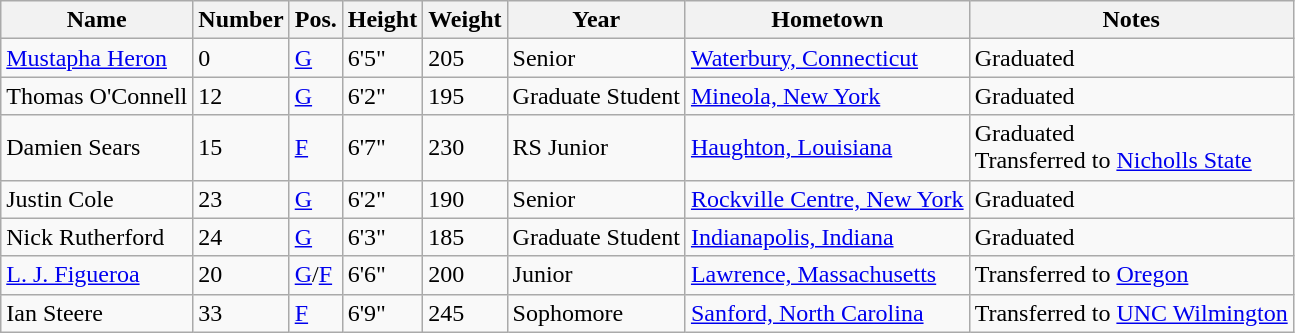<table class="wikitable sortable" border="1">
<tr>
<th>Name</th>
<th>Number</th>
<th>Pos.</th>
<th>Height</th>
<th>Weight</th>
<th>Year</th>
<th>Hometown</th>
<th class="unsortable">Notes</th>
</tr>
<tr>
<td sortname><a href='#'>Mustapha Heron</a></td>
<td>0</td>
<td><a href='#'>G</a></td>
<td>6'5"</td>
<td>205</td>
<td>Senior</td>
<td><a href='#'>Waterbury, Connecticut</a></td>
<td>Graduated</td>
</tr>
<tr>
<td sortname>Thomas O'Connell</td>
<td>12</td>
<td><a href='#'>G</a></td>
<td>6'2"</td>
<td>195</td>
<td>Graduate Student</td>
<td><a href='#'>Mineola, New York</a></td>
<td>Graduated</td>
</tr>
<tr>
<td sortname>Damien Sears</td>
<td>15</td>
<td><a href='#'>F</a></td>
<td>6'7"</td>
<td>230</td>
<td>RS Junior</td>
<td><a href='#'>Haughton, Louisiana</a></td>
<td>Graduated<br>Transferred to <a href='#'>Nicholls State</a></td>
</tr>
<tr>
<td sortname>Justin Cole</td>
<td>23</td>
<td><a href='#'>G</a></td>
<td>6'2"</td>
<td>190</td>
<td>Senior</td>
<td><a href='#'>Rockville Centre, New York</a></td>
<td>Graduated</td>
</tr>
<tr>
<td sortname>Nick Rutherford</td>
<td>24</td>
<td><a href='#'>G</a></td>
<td>6'3"</td>
<td>185</td>
<td>Graduate Student</td>
<td><a href='#'>Indianapolis, Indiana</a></td>
<td>Graduated</td>
</tr>
<tr>
<td sortname><a href='#'>L. J. Figueroa</a></td>
<td>20</td>
<td><a href='#'>G</a>/<a href='#'>F</a></td>
<td>6'6"</td>
<td>200</td>
<td>Junior</td>
<td><a href='#'>Lawrence, Massachusetts</a></td>
<td>Transferred to <a href='#'>Oregon</a></td>
</tr>
<tr>
<td sortname>Ian Steere</td>
<td>33</td>
<td><a href='#'>F</a></td>
<td>6'9"</td>
<td>245</td>
<td>Sophomore</td>
<td><a href='#'>Sanford, North Carolina</a></td>
<td>Transferred to <a href='#'>UNC Wilmington</a></td>
</tr>
</table>
